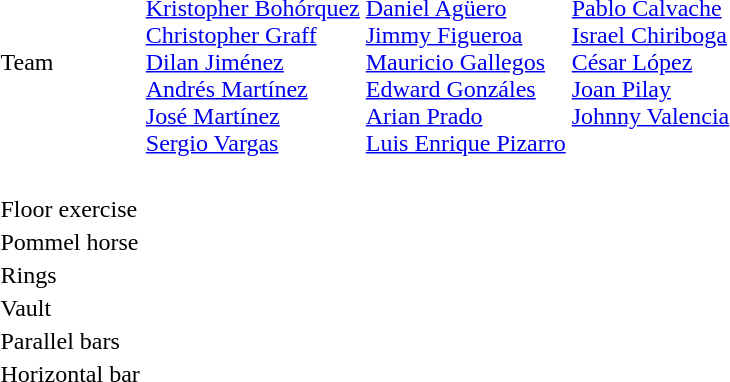<table>
<tr>
<td>Team<br></td>
<td><br><a href='#'>Kristopher Bohórquez</a><br><a href='#'>Christopher Graff</a><br><a href='#'>Dilan Jiménez</a><br><a href='#'>Andrés Martínez</a><br><a href='#'>José Martínez</a><br><a href='#'>Sergio Vargas</a></td>
<td><br><a href='#'>Daniel Agüero</a><br><a href='#'>Jimmy Figueroa</a><br><a href='#'>Mauricio Gallegos</a><br><a href='#'>Edward Gonzáles</a><br><a href='#'>Arian Prado</a><br><a href='#'>Luis Enrique Pizarro</a></td>
<td valign=top><br><a href='#'>Pablo Calvache</a><br><a href='#'>Israel Chiriboga</a><br><a href='#'>César López</a><br><a href='#'>Joan Pilay</a><br><a href='#'>Johnny Valencia</a></td>
</tr>
<tr>
<td><br></td>
<td></td>
<td></td>
<td></td>
</tr>
<tr>
<td>Floor exercise<br></td>
<td></td>
<td></td>
<td></td>
</tr>
<tr>
<td>Pommel horse<br></td>
<td></td>
<td></td>
<td></td>
</tr>
<tr>
<td>Rings<br></td>
<td></td>
<td></td>
<td></td>
</tr>
<tr>
<td>Vault<br></td>
<td></td>
<td></td>
<td></td>
</tr>
<tr>
<td>Parallel bars<br></td>
<td></td>
<td></td>
<td></td>
</tr>
<tr>
<td>Horizontal bar<br></td>
<td></td>
<td></td>
<td></td>
</tr>
</table>
